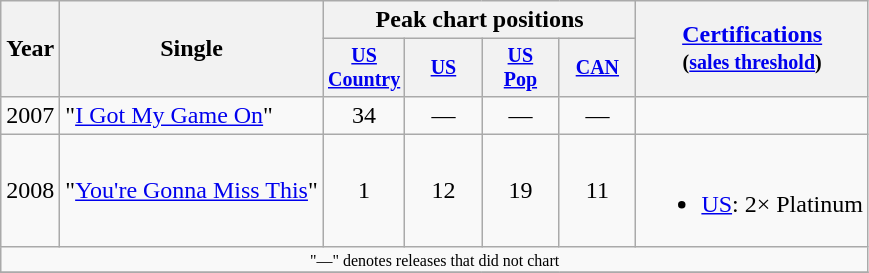<table class="wikitable" style="text-align:center;">
<tr>
<th rowspan="2">Year</th>
<th rowspan="2">Single</th>
<th colspan="4">Peak chart positions</th>
<th rowspan="2"><a href='#'>Certifications</a><br><small>(<a href='#'>sales threshold</a>)</small></th>
</tr>
<tr style="font-size:smaller;">
<th width="45"><a href='#'>US Country</a></th>
<th width="45"><a href='#'>US</a></th>
<th width="45"><a href='#'>US<br>Pop</a></th>
<th width="45"><a href='#'>CAN</a></th>
</tr>
<tr>
<td>2007</td>
<td align="left">"<a href='#'>I Got My Game On</a>"</td>
<td>34</td>
<td>—</td>
<td>—</td>
<td>—</td>
<td></td>
</tr>
<tr>
<td>2008</td>
<td align="left">"<a href='#'>You're Gonna Miss This</a>"</td>
<td>1</td>
<td>12</td>
<td>19</td>
<td>11</td>
<td align="left"><br><ul><li><a href='#'>US</a>: 2× Platinum</li></ul></td>
</tr>
<tr>
<td colspan="7" style="font-size:8pt">"—" denotes releases that did not chart</td>
</tr>
<tr>
</tr>
</table>
